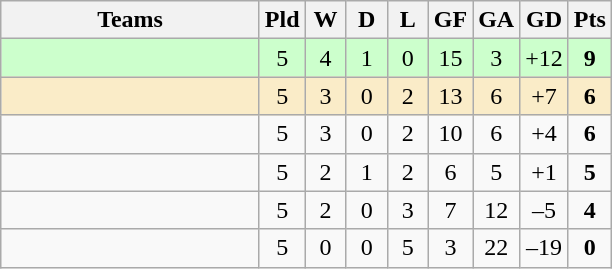<table class="wikitable" style="text-align: center;">
<tr>
<th width=165>Teams</th>
<th width=20>Pld</th>
<th width=20>W</th>
<th width=20>D</th>
<th width=20>L</th>
<th width=20>GF</th>
<th width=20>GA</th>
<th width=20>GD</th>
<th width=20>Pts</th>
</tr>
<tr align=center style="background:#ccffcc;">
<td style="text-align:left;"></td>
<td>5</td>
<td>4</td>
<td>1</td>
<td>0</td>
<td>15</td>
<td>3</td>
<td>+12</td>
<td><strong>9</strong></td>
</tr>
<tr align=center style="background:#faecc8;">
<td style="text-align:left;"></td>
<td>5</td>
<td>3</td>
<td>0</td>
<td>2</td>
<td>13</td>
<td>6</td>
<td>+7</td>
<td><strong>6</strong></td>
</tr>
<tr align=center>
<td style="text-align:left;"></td>
<td>5</td>
<td>3</td>
<td>0</td>
<td>2</td>
<td>10</td>
<td>6</td>
<td>+4</td>
<td><strong>6</strong></td>
</tr>
<tr align=center>
<td style="text-align:left;"></td>
<td>5</td>
<td>2</td>
<td>1</td>
<td>2</td>
<td>6</td>
<td>5</td>
<td>+1</td>
<td><strong>5</strong></td>
</tr>
<tr align=center>
<td style="text-align:left;"></td>
<td>5</td>
<td>2</td>
<td>0</td>
<td>3</td>
<td>7</td>
<td>12</td>
<td>–5</td>
<td><strong>4</strong></td>
</tr>
<tr align=center>
<td style="text-align:left;"></td>
<td>5</td>
<td>0</td>
<td>0</td>
<td>5</td>
<td>3</td>
<td>22</td>
<td>–19</td>
<td><strong>0</strong></td>
</tr>
</table>
